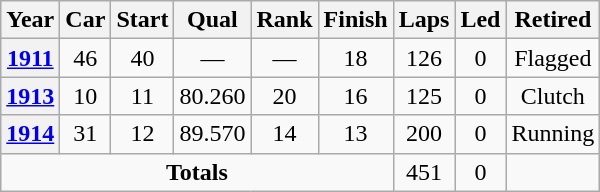<table class="wikitable" style="text-align:center">
<tr>
<th>Year</th>
<th>Car</th>
<th>Start</th>
<th>Qual</th>
<th>Rank</th>
<th>Finish</th>
<th>Laps</th>
<th>Led</th>
<th>Retired</th>
</tr>
<tr>
<th><a href='#'>1911</a></th>
<td>46</td>
<td>40</td>
<td>—</td>
<td>—</td>
<td>18</td>
<td>126</td>
<td>0</td>
<td>Flagged</td>
</tr>
<tr>
<th><a href='#'>1913</a></th>
<td>10</td>
<td>11</td>
<td>80.260</td>
<td>20</td>
<td>16</td>
<td>125</td>
<td>0</td>
<td>Clutch</td>
</tr>
<tr>
<th><a href='#'>1914</a></th>
<td>31</td>
<td>12</td>
<td>89.570</td>
<td>14</td>
<td>13</td>
<td>200</td>
<td>0</td>
<td>Running</td>
</tr>
<tr>
<td colspan=6><strong>Totals</strong></td>
<td>451</td>
<td>0</td>
<td></td>
</tr>
</table>
